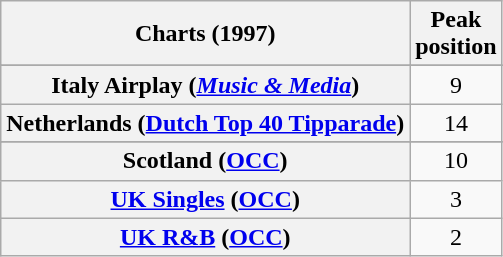<table class="wikitable sortable plainrowheaders" style="text-align:center">
<tr>
<th>Charts (1997)</th>
<th>Peak<br>position</th>
</tr>
<tr>
</tr>
<tr>
<th scope="row">Italy Airplay (<em><a href='#'>Music & Media</a></em>)</th>
<td>9</td>
</tr>
<tr>
<th scope="row">Netherlands (<a href='#'>Dutch Top 40 Tipparade</a>)</th>
<td>14</td>
</tr>
<tr>
</tr>
<tr>
</tr>
<tr>
<th scope="row">Scotland (<a href='#'>OCC</a>)</th>
<td>10</td>
</tr>
<tr>
<th scope="row"><a href='#'>UK Singles</a> (<a href='#'>OCC</a>)</th>
<td>3</td>
</tr>
<tr>
<th scope="row"><a href='#'>UK R&B</a> (<a href='#'>OCC</a>)</th>
<td>2</td>
</tr>
</table>
